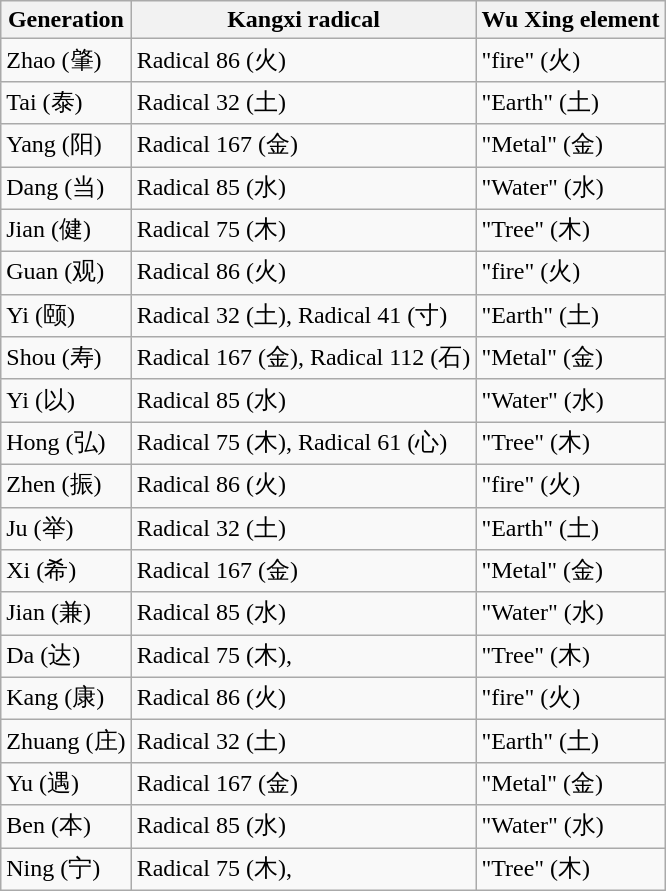<table class="wikitable">
<tr>
<th>Generation</th>
<th>Kangxi radical</th>
<th>Wu Xing element</th>
</tr>
<tr>
<td>Zhao (肇)</td>
<td>Radical 86 (火)</td>
<td>"fire" (火)</td>
</tr>
<tr>
<td>Tai (泰)</td>
<td>Radical 32 (土)</td>
<td>"Earth" (土)</td>
</tr>
<tr>
<td>Yang (阳)</td>
<td>Radical 167 (金)</td>
<td>"Metal" (金)</td>
</tr>
<tr>
<td>Dang (当)</td>
<td>Radical 85 (水)</td>
<td>"Water" (水)</td>
</tr>
<tr>
<td>Jian (健)</td>
<td>Radical 75 (木)</td>
<td>"Tree" (木)</td>
</tr>
<tr>
<td>Guan (观)</td>
<td>Radical 86 (火)</td>
<td>"fire" (火)</td>
</tr>
<tr>
<td>Yi (颐)</td>
<td>Radical 32 (土), Radical 41 (寸)</td>
<td>"Earth" (土)</td>
</tr>
<tr>
<td>Shou (寿)</td>
<td>Radical 167 (金), Radical 112 (石)</td>
<td>"Metal" (金)</td>
</tr>
<tr>
<td>Yi (以)</td>
<td>Radical 85 (水)</td>
<td>"Water" (水)</td>
</tr>
<tr>
<td>Hong (弘)</td>
<td>Radical 75 (木), Radical 61 (心)</td>
<td>"Tree" (木)</td>
</tr>
<tr>
<td>Zhen (振)</td>
<td>Radical 86 (火)</td>
<td>"fire" (火)</td>
</tr>
<tr>
<td>Ju (举)</td>
<td>Radical 32 (土)</td>
<td>"Earth" (土)</td>
</tr>
<tr>
<td>Xi (希)</td>
<td>Radical 167 (金)</td>
<td>"Metal" (金)</td>
</tr>
<tr>
<td>Jian (兼)</td>
<td>Radical 85 (水)</td>
<td>"Water" (水)</td>
</tr>
<tr>
<td>Da (达)</td>
<td>Radical 75 (木),</td>
<td>"Tree" (木)</td>
</tr>
<tr>
<td>Kang (康)</td>
<td>Radical 86 (火)</td>
<td>"fire" (火)</td>
</tr>
<tr>
<td>Zhuang (庄)</td>
<td>Radical 32 (土)</td>
<td>"Earth" (土)</td>
</tr>
<tr>
<td>Yu (遇)</td>
<td>Radical 167 (金)</td>
<td>"Metal" (金)</td>
</tr>
<tr>
<td>Ben (本)</td>
<td>Radical 85 (水)</td>
<td>"Water" (水)</td>
</tr>
<tr>
<td>Ning (宁)</td>
<td>Radical 75 (木),</td>
<td>"Tree" (木)</td>
</tr>
</table>
